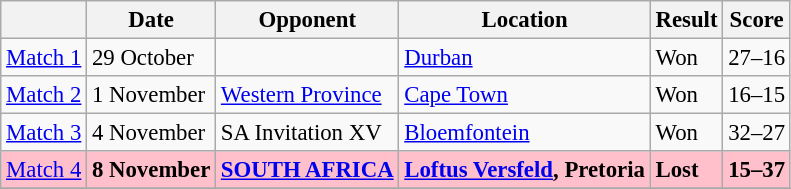<table class="wikitable" style="font-size: 95%;">
<tr>
<th></th>
<th>Date</th>
<th>Opponent</th>
<th>Location</th>
<th>Result</th>
<th>Score</th>
</tr>
<tr>
<td><a href='#'>Match 1</a></td>
<td>29 October</td>
<td></td>
<td><a href='#'>Durban</a></td>
<td>Won</td>
<td>27–16</td>
</tr>
<tr>
<td><a href='#'>Match 2</a></td>
<td>1 November</td>
<td><a href='#'>Western Province</a></td>
<td><a href='#'>Cape Town</a></td>
<td>Won</td>
<td>16–15</td>
</tr>
<tr>
<td><a href='#'>Match 3</a></td>
<td>4 November</td>
<td>SA Invitation XV</td>
<td><a href='#'>Bloemfontein</a></td>
<td>Won</td>
<td>32–27</td>
</tr>
<tr bgcolor=Pink>
<td><a href='#'>Match 4</a></td>
<td><strong>8 November</strong></td>
<td><strong><a href='#'>SOUTH AFRICA</a></strong></td>
<td><strong><a href='#'>Loftus Versfeld</a>, Pretoria</strong></td>
<td><strong>Lost</strong></td>
<td><strong>15–37</strong></td>
</tr>
<tr>
</tr>
</table>
